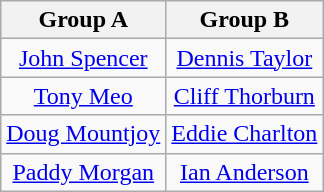<table class="wikitable" style="text-align: center">
<tr>
<th>Group A</th>
<th>Group B</th>
</tr>
<tr>
<td> <a href='#'>John Spencer</a></td>
<td> <a href='#'>Dennis Taylor</a></td>
</tr>
<tr>
<td> <a href='#'>Tony Meo</a></td>
<td> <a href='#'>Cliff Thorburn</a></td>
</tr>
<tr>
<td> <a href='#'>Doug Mountjoy</a></td>
<td> <a href='#'>Eddie Charlton</a></td>
</tr>
<tr>
<td> <a href='#'>Paddy Morgan</a></td>
<td> <a href='#'>Ian Anderson</a></td>
</tr>
</table>
